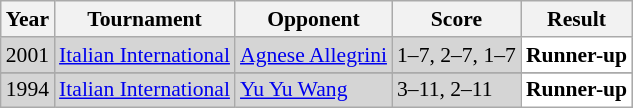<table class="sortable wikitable" style="font-size: 90%;">
<tr>
<th>Year</th>
<th>Tournament</th>
<th>Opponent</th>
<th>Score</th>
<th>Result</th>
</tr>
<tr style="background:#D5D5D5">
<td align="center">2001</td>
<td align="left"><a href='#'>Italian International</a></td>
<td align="left"> <a href='#'>Agnese Allegrini</a></td>
<td align="left">1–7, 2–7, 1–7</td>
<td style="text-align:left; background:white"> <strong>Runner-up</strong></td>
</tr>
<tr>
</tr>
<tr style="background:#D5D5D5">
<td align="center">1994</td>
<td align="left"><a href='#'>Italian International</a></td>
<td align="left"> <a href='#'>Yu Yu Wang</a></td>
<td align="left">3–11, 2–11</td>
<td style="text-align:left; background:white"> <strong>Runner-up</strong></td>
</tr>
</table>
